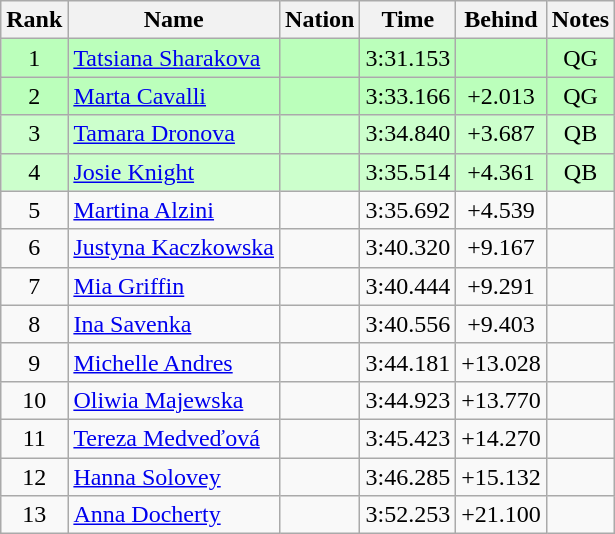<table class="wikitable sortable" style="text-align:center">
<tr>
<th>Rank</th>
<th>Name</th>
<th>Nation</th>
<th>Time</th>
<th>Behind</th>
<th>Notes</th>
</tr>
<tr bgcolor=bbffbb>
<td>1</td>
<td align=left><a href='#'>Tatsiana Sharakova</a></td>
<td align=left></td>
<td>3:31.153</td>
<td></td>
<td>QG</td>
</tr>
<tr bgcolor=bbffbb>
<td>2</td>
<td align=left><a href='#'>Marta Cavalli</a></td>
<td align=left></td>
<td>3:33.166</td>
<td>+2.013</td>
<td>QG</td>
</tr>
<tr bgcolor=ccffcc>
<td>3</td>
<td align=left><a href='#'>Tamara Dronova</a></td>
<td align=left></td>
<td>3:34.840</td>
<td>+3.687</td>
<td>QB</td>
</tr>
<tr bgcolor=ccffcc>
<td>4</td>
<td align=left><a href='#'>Josie Knight</a></td>
<td align=left></td>
<td>3:35.514</td>
<td>+4.361</td>
<td>QB</td>
</tr>
<tr>
<td>5</td>
<td align=left><a href='#'>Martina Alzini</a></td>
<td align=left></td>
<td>3:35.692</td>
<td>+4.539</td>
<td></td>
</tr>
<tr>
<td>6</td>
<td align=left><a href='#'>Justyna Kaczkowska</a></td>
<td align=left></td>
<td>3:40.320</td>
<td>+9.167</td>
<td></td>
</tr>
<tr>
<td>7</td>
<td align=left><a href='#'>Mia Griffin</a></td>
<td align=left></td>
<td>3:40.444</td>
<td>+9.291</td>
<td></td>
</tr>
<tr>
<td>8</td>
<td align=left><a href='#'>Ina Savenka</a></td>
<td align=left></td>
<td>3:40.556</td>
<td>+9.403</td>
<td></td>
</tr>
<tr>
<td>9</td>
<td align=left><a href='#'>Michelle Andres</a></td>
<td align=left></td>
<td>3:44.181</td>
<td>+13.028</td>
<td></td>
</tr>
<tr>
<td>10</td>
<td align=left><a href='#'>Oliwia Majewska</a></td>
<td align=left></td>
<td>3:44.923</td>
<td>+13.770</td>
<td></td>
</tr>
<tr>
<td>11</td>
<td align=left><a href='#'>Tereza Medveďová</a></td>
<td align=left></td>
<td>3:45.423</td>
<td>+14.270</td>
<td></td>
</tr>
<tr>
<td>12</td>
<td align=left><a href='#'>Hanna Solovey</a></td>
<td align=left></td>
<td>3:46.285</td>
<td>+15.132</td>
<td></td>
</tr>
<tr>
<td>13</td>
<td align=left><a href='#'>Anna Docherty</a></td>
<td align=left></td>
<td>3:52.253</td>
<td>+21.100</td>
<td></td>
</tr>
</table>
